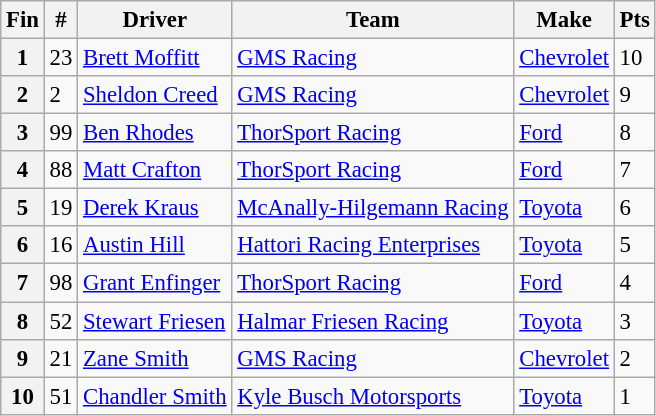<table class="wikitable" style="font-size:95%">
<tr>
<th>Fin</th>
<th>#</th>
<th>Driver</th>
<th>Team</th>
<th>Make</th>
<th>Pts</th>
</tr>
<tr>
<th>1</th>
<td>23</td>
<td><a href='#'>Brett Moffitt</a></td>
<td><a href='#'>GMS Racing</a></td>
<td><a href='#'>Chevrolet</a></td>
<td>10</td>
</tr>
<tr>
<th>2</th>
<td>2</td>
<td><a href='#'>Sheldon Creed</a></td>
<td><a href='#'>GMS Racing</a></td>
<td><a href='#'>Chevrolet</a></td>
<td>9</td>
</tr>
<tr>
<th>3</th>
<td>99</td>
<td><a href='#'>Ben Rhodes</a></td>
<td><a href='#'>ThorSport Racing</a></td>
<td><a href='#'>Ford</a></td>
<td>8</td>
</tr>
<tr>
<th>4</th>
<td>88</td>
<td><a href='#'>Matt Crafton</a></td>
<td><a href='#'>ThorSport Racing</a></td>
<td><a href='#'>Ford</a></td>
<td>7</td>
</tr>
<tr>
<th>5</th>
<td>19</td>
<td><a href='#'>Derek Kraus</a></td>
<td><a href='#'>McAnally-Hilgemann Racing</a></td>
<td><a href='#'>Toyota</a></td>
<td>6</td>
</tr>
<tr>
<th>6</th>
<td>16</td>
<td><a href='#'>Austin Hill</a></td>
<td><a href='#'>Hattori Racing Enterprises</a></td>
<td><a href='#'>Toyota</a></td>
<td>5</td>
</tr>
<tr>
<th>7</th>
<td>98</td>
<td><a href='#'>Grant Enfinger</a></td>
<td><a href='#'>ThorSport Racing</a></td>
<td><a href='#'>Ford</a></td>
<td>4</td>
</tr>
<tr>
<th>8</th>
<td>52</td>
<td><a href='#'>Stewart Friesen</a></td>
<td><a href='#'>Halmar Friesen Racing</a></td>
<td><a href='#'>Toyota</a></td>
<td>3</td>
</tr>
<tr>
<th>9</th>
<td>21</td>
<td><a href='#'>Zane Smith</a></td>
<td><a href='#'>GMS Racing</a></td>
<td><a href='#'>Chevrolet</a></td>
<td>2</td>
</tr>
<tr>
<th>10</th>
<td>51</td>
<td><a href='#'>Chandler Smith</a></td>
<td><a href='#'>Kyle Busch Motorsports</a></td>
<td><a href='#'>Toyota</a></td>
<td>1</td>
</tr>
</table>
